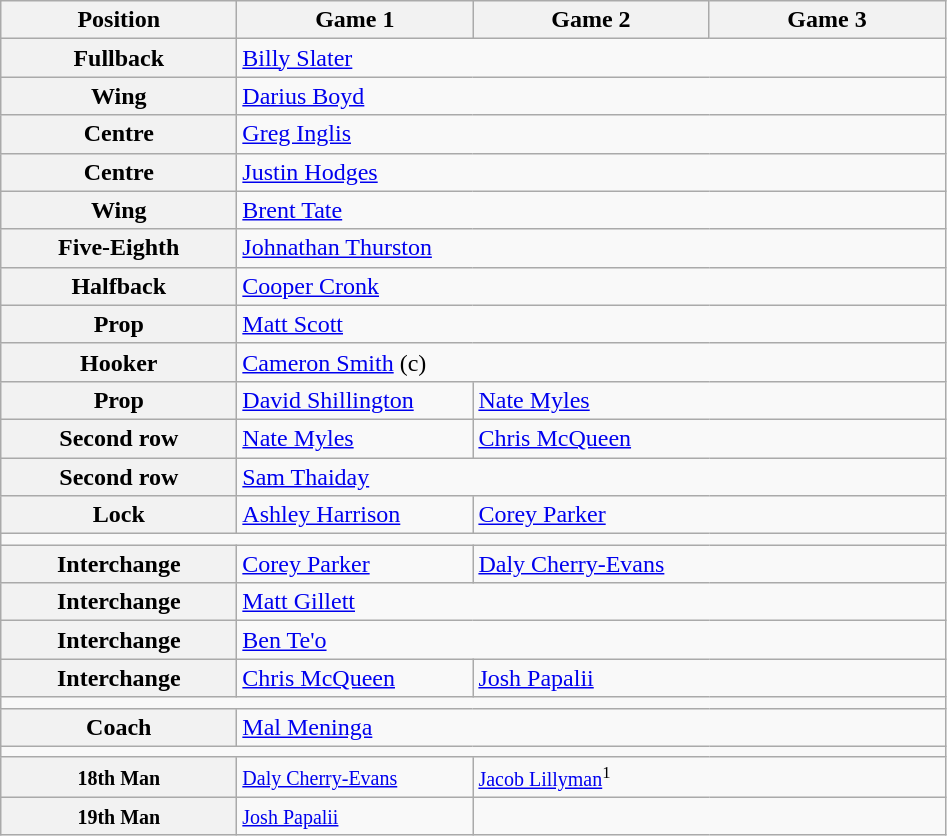<table class="wikitable">
<tr>
<th style="width:150px;">Position</th>
<th style="width:150px;">Game 1</th>
<th style="width:150px;">Game 2</th>
<th style="width:150px;">Game 3</th>
</tr>
<tr>
<th>Fullback</th>
<td colspan="3"> <a href='#'>Billy Slater</a></td>
</tr>
<tr>
<th>Wing</th>
<td colspan="3"> <a href='#'>Darius Boyd</a></td>
</tr>
<tr>
<th>Centre</th>
<td colspan="3"> <a href='#'>Greg Inglis</a></td>
</tr>
<tr>
<th>Centre</th>
<td colspan="3"> <a href='#'>Justin Hodges</a></td>
</tr>
<tr>
<th>Wing</th>
<td colspan="3"> <a href='#'>Brent Tate</a></td>
</tr>
<tr>
<th>Five-Eighth</th>
<td colspan="3"> <a href='#'>Johnathan Thurston</a></td>
</tr>
<tr>
<th>Halfback</th>
<td colspan="3"> <a href='#'>Cooper Cronk</a></td>
</tr>
<tr>
<th>Prop</th>
<td colspan="3"> <a href='#'>Matt Scott</a></td>
</tr>
<tr>
<th>Hooker</th>
<td colspan="3"> <a href='#'>Cameron Smith</a> (c)</td>
</tr>
<tr>
<th>Prop</th>
<td> <a href='#'>David Shillington</a></td>
<td colspan="2"> <a href='#'>Nate Myles</a></td>
</tr>
<tr>
<th>Second row</th>
<td> <a href='#'>Nate Myles</a></td>
<td colspan="2"> <a href='#'>Chris McQueen</a></td>
</tr>
<tr>
<th>Second row</th>
<td colspan="3"> <a href='#'>Sam Thaiday</a></td>
</tr>
<tr>
<th>Lock</th>
<td> <a href='#'>Ashley Harrison</a></td>
<td colspan="2"> <a href='#'>Corey Parker</a></td>
</tr>
<tr>
<td colspan="4"></td>
</tr>
<tr>
<th>Interchange</th>
<td> <a href='#'>Corey Parker</a></td>
<td colspan="2"> <a href='#'>Daly Cherry-Evans</a></td>
</tr>
<tr>
<th>Interchange</th>
<td colspan="3"> <a href='#'>Matt Gillett</a></td>
</tr>
<tr>
<th>Interchange</th>
<td colspan="3"> <a href='#'>Ben Te'o</a></td>
</tr>
<tr>
<th>Interchange</th>
<td> <a href='#'>Chris McQueen</a></td>
<td colspan="2"> <a href='#'>Josh Papalii</a></td>
</tr>
<tr>
<td colspan="4"></td>
</tr>
<tr>
<th>Coach</th>
<td colspan="3"> <a href='#'>Mal Meninga</a></td>
</tr>
<tr>
<td colspan="4"></td>
</tr>
<tr>
<th><small>18th Man</small></th>
<td> <small><a href='#'>Daly Cherry-Evans</a></small></td>
<td colspan="2"> <small><a href='#'>Jacob Lillyman</a><sup>1</sup></small></td>
</tr>
<tr>
<th><small>19th Man</small></th>
<td> <small><a href='#'>Josh Papalii</a></small></td>
<td colspan="2"></td>
</tr>
</table>
